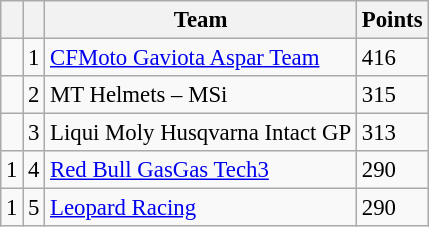<table class="wikitable" style="font-size: 95%;">
<tr>
<th></th>
<th></th>
<th>Team</th>
<th>Points</th>
</tr>
<tr>
<td></td>
<td align=center>1</td>
<td> <a href='#'>CFMoto Gaviota Aspar Team</a></td>
<td align=left>416</td>
</tr>
<tr>
<td></td>
<td align=center>2</td>
<td> MT Helmets – MSi</td>
<td align=left>315</td>
</tr>
<tr>
<td></td>
<td align=center>3</td>
<td> Liqui Moly Husqvarna Intact GP</td>
<td align=left>313</td>
</tr>
<tr>
<td> 1</td>
<td align=center>4</td>
<td> <a href='#'>Red Bull GasGas Tech3</a></td>
<td align=left>290</td>
</tr>
<tr>
<td> 1</td>
<td align=center>5</td>
<td> <a href='#'>Leopard Racing</a></td>
<td align=left>290</td>
</tr>
</table>
